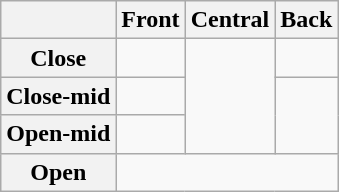<table class="wikitable" style="text-align: center;">
<tr>
<th></th>
<th>Front</th>
<th>Central</th>
<th>Back</th>
</tr>
<tr>
<th>Close</th>
<td></td>
<td rowspan="3"></td>
<td></td>
</tr>
<tr>
<th>Close-mid</th>
<td></td>
<td rowspan="2"></td>
</tr>
<tr>
<th>Open-mid</th>
<td></td>
</tr>
<tr>
<th>Open</th>
<td colspan="3"></td>
</tr>
</table>
